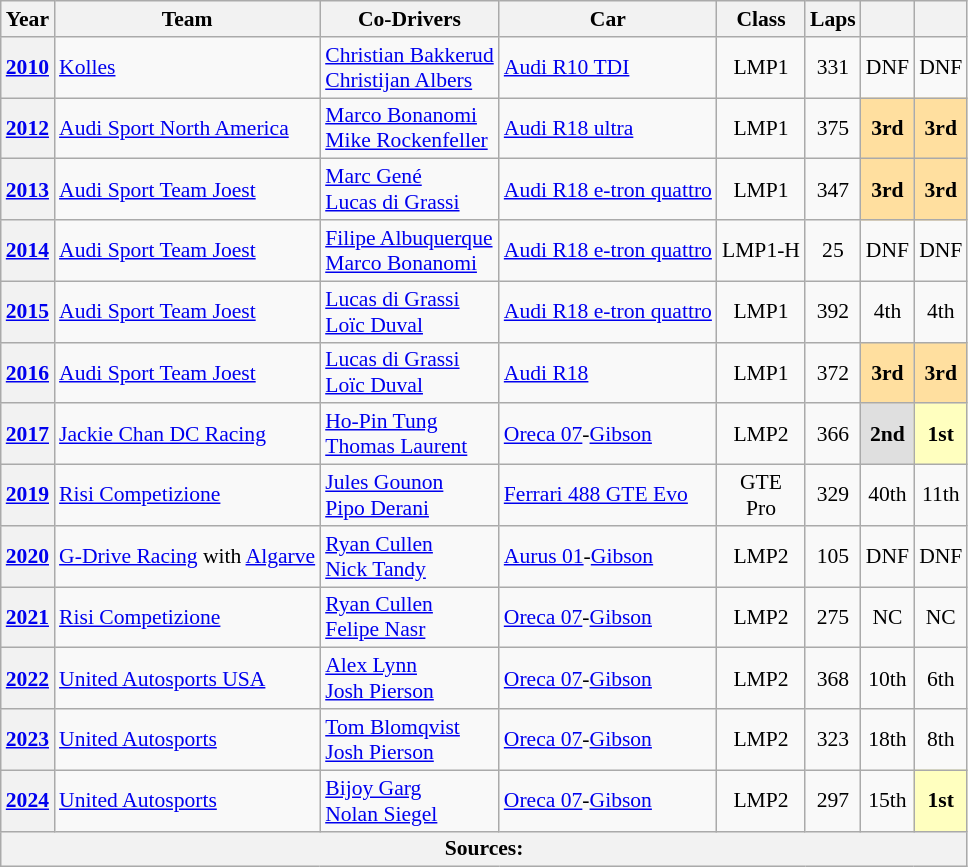<table class="wikitable" style="text-align:center; font-size:90%">
<tr>
<th>Year</th>
<th>Team</th>
<th>Co-Drivers</th>
<th>Car</th>
<th>Class</th>
<th>Laps</th>
<th></th>
<th></th>
</tr>
<tr>
<th><a href='#'>2010</a></th>
<td align="left" nowrap> <a href='#'>Kolles</a></td>
<td align="left" nowrap> <a href='#'>Christian Bakkerud</a><br> <a href='#'>Christijan Albers</a></td>
<td align="left" nowrap><a href='#'>Audi R10 TDI</a></td>
<td>LMP1</td>
<td>331</td>
<td>DNF</td>
<td>DNF</td>
</tr>
<tr>
<th><a href='#'>2012</a></th>
<td align="left"> <a href='#'>Audi Sport North America</a></td>
<td align="left"> <a href='#'>Marco Bonanomi</a><br> <a href='#'>Mike Rockenfeller</a></td>
<td align="left"><a href='#'>Audi R18 ultra</a></td>
<td>LMP1</td>
<td>375</td>
<td style="background:#FFDF9F;"><strong>3rd</strong></td>
<td style="background:#FFDF9F;"><strong>3rd</strong></td>
</tr>
<tr>
<th><a href='#'>2013</a></th>
<td align="left"> <a href='#'>Audi Sport Team Joest</a></td>
<td align="left"> <a href='#'>Marc Gené</a><br> <a href='#'>Lucas di Grassi</a></td>
<td align="left"><a href='#'>Audi R18 e-tron quattro</a></td>
<td>LMP1</td>
<td>347</td>
<td style="background:#FFDF9F;"><strong>3rd</strong></td>
<td style="background:#FFDF9F;"><strong>3rd</strong></td>
</tr>
<tr>
<th><a href='#'>2014</a></th>
<td align="left"> <a href='#'>Audi Sport Team Joest</a></td>
<td align="left" nowrap> <a href='#'>Filipe Albuquerque</a><br> <a href='#'>Marco Bonanomi</a></td>
<td align="left" nowrap><a href='#'>Audi R18 e-tron quattro</a></td>
<td>LMP1-H</td>
<td>25</td>
<td>DNF</td>
<td>DNF</td>
</tr>
<tr>
<th><a href='#'>2015</a></th>
<td align="left"> <a href='#'>Audi Sport Team Joest</a></td>
<td align="left"> <a href='#'>Lucas di Grassi</a><br> <a href='#'>Loïc Duval</a></td>
<td align="left"><a href='#'>Audi R18 e-tron quattro</a></td>
<td>LMP1</td>
<td>392</td>
<td>4th</td>
<td>4th</td>
</tr>
<tr>
<th><a href='#'>2016</a></th>
<td align="left"> <a href='#'>Audi Sport Team Joest</a></td>
<td align="left"> <a href='#'>Lucas di Grassi</a><br> <a href='#'>Loïc Duval</a></td>
<td align="left"><a href='#'>Audi R18</a></td>
<td>LMP1</td>
<td>372</td>
<td style="background:#FFDF9F;"><strong>3rd</strong></td>
<td style="background:#FFDF9F;"><strong>3rd</strong></td>
</tr>
<tr>
<th><a href='#'>2017</a></th>
<td align="left"> <a href='#'>Jackie Chan DC Racing</a></td>
<td align="left"> <a href='#'>Ho-Pin Tung</a><br> <a href='#'>Thomas Laurent</a></td>
<td align="left"><a href='#'>Oreca 07</a>-<a href='#'>Gibson</a></td>
<td>LMP2</td>
<td>366</td>
<td style="background:#DFDFDF;"><strong>2nd</strong></td>
<td style="background:#FFFFBF;"><strong>1st</strong></td>
</tr>
<tr>
<th><a href='#'>2019</a></th>
<td align="left"> <a href='#'>Risi Competizione</a></td>
<td align="left"> <a href='#'>Jules Gounon</a><br> <a href='#'>Pipo Derani</a></td>
<td align="left"><a href='#'>Ferrari 488 GTE Evo</a></td>
<td>GTE<br>Pro</td>
<td>329</td>
<td>40th</td>
<td>11th</td>
</tr>
<tr>
<th><a href='#'>2020</a></th>
<td align="left" nowrap> <a href='#'>G-Drive Racing</a> with <a href='#'>Algarve</a></td>
<td align="left"> <a href='#'>Ryan Cullen</a><br> <a href='#'>Nick Tandy</a></td>
<td align="left"><a href='#'>Aurus 01</a>-<a href='#'>Gibson</a></td>
<td>LMP2</td>
<td>105</td>
<td>DNF</td>
<td>DNF</td>
</tr>
<tr>
<th><a href='#'>2021</a></th>
<td align="left"> <a href='#'>Risi Competizione</a></td>
<td align="left"> <a href='#'>Ryan Cullen</a><br> <a href='#'>Felipe Nasr</a></td>
<td align="left"><a href='#'>Oreca 07</a>-<a href='#'>Gibson</a></td>
<td>LMP2</td>
<td>275</td>
<td>NC</td>
<td>NC</td>
</tr>
<tr>
<th><a href='#'>2022</a></th>
<td align="left"> <a href='#'>United Autosports USA</a></td>
<td align="left"> <a href='#'>Alex Lynn</a><br> <a href='#'>Josh Pierson</a></td>
<td align="left"><a href='#'>Oreca 07</a>-<a href='#'>Gibson</a></td>
<td>LMP2</td>
<td>368</td>
<td>10th</td>
<td>6th</td>
</tr>
<tr>
<th><a href='#'>2023</a></th>
<td align="left"> <a href='#'>United Autosports</a></td>
<td align="left"> <a href='#'>Tom Blomqvist</a><br> <a href='#'>Josh Pierson</a></td>
<td align="left"><a href='#'>Oreca 07</a>-<a href='#'>Gibson</a></td>
<td>LMP2</td>
<td>323</td>
<td>18th</td>
<td>8th</td>
</tr>
<tr>
<th><a href='#'>2024</a></th>
<td align="left"> <a href='#'>United Autosports</a></td>
<td align="left"> <a href='#'>Bijoy Garg</a><br> <a href='#'>Nolan Siegel</a></td>
<td align="left"><a href='#'>Oreca 07</a>-<a href='#'>Gibson</a></td>
<td>LMP2</td>
<td>297</td>
<td>15th</td>
<td style="background:#FFFFBF;"><strong>1st</strong></td>
</tr>
<tr>
<th colspan="8">Sources:</th>
</tr>
</table>
